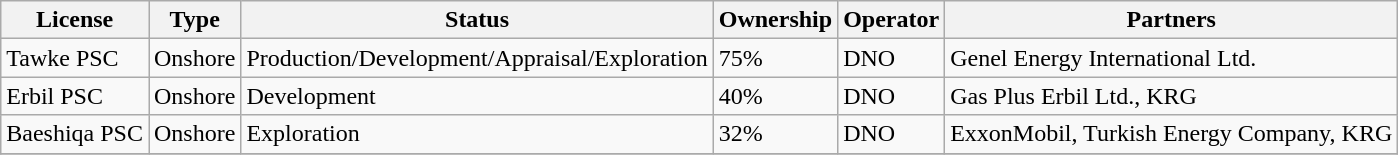<table class="wikitable">
<tr>
<th>License</th>
<th>Type</th>
<th>Status</th>
<th>Ownership</th>
<th>Operator</th>
<th>Partners</th>
</tr>
<tr>
<td>Tawke PSC</td>
<td>Onshore</td>
<td>Production/Development/Appraisal/Exploration</td>
<td>75%</td>
<td>DNO</td>
<td>Genel Energy International Ltd.</td>
</tr>
<tr>
<td>Erbil PSC</td>
<td>Onshore</td>
<td>Development</td>
<td>40%</td>
<td>DNO</td>
<td>Gas Plus Erbil Ltd., KRG</td>
</tr>
<tr>
<td>Baeshiqa PSC</td>
<td>Onshore</td>
<td>Exploration</td>
<td>32%</td>
<td>DNO</td>
<td>ExxonMobil, Turkish Energy Company, KRG</td>
</tr>
<tr>
</tr>
</table>
